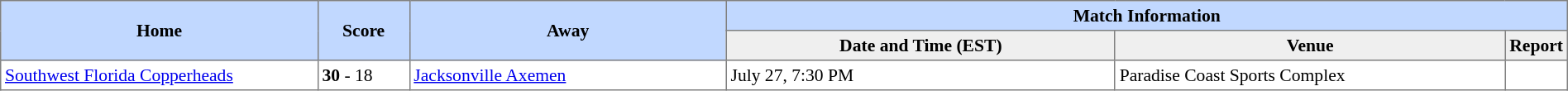<table border="1" cellpadding="3" cellspacing="0" style="border-collapse:collapse; font-size:90%; width:100%">
<tr style="background:#c1d8ff;">
<th rowspan="2" style="width:21%;">Home</th>
<th rowspan="2" style="width:6%;">Score</th>
<th rowspan="2" style="width:21%;">Away</th>
<th colspan="3">Match Information</th>
</tr>
<tr style="background:#efefef;">
<th width="26%">Date and Time (EST)</th>
<th width="26%">Venue</th>
<td><strong>Report</strong></td>
</tr>
<tr>
<td> <a href='#'>Southwest Florida Copperheads</a></td>
<td><strong>30</strong> - 18</td>
<td> <a href='#'>Jacksonville Axemen</a></td>
<td>July 27, 7:30 PM</td>
<td>Paradise Coast Sports Complex</td>
<td></td>
</tr>
</table>
